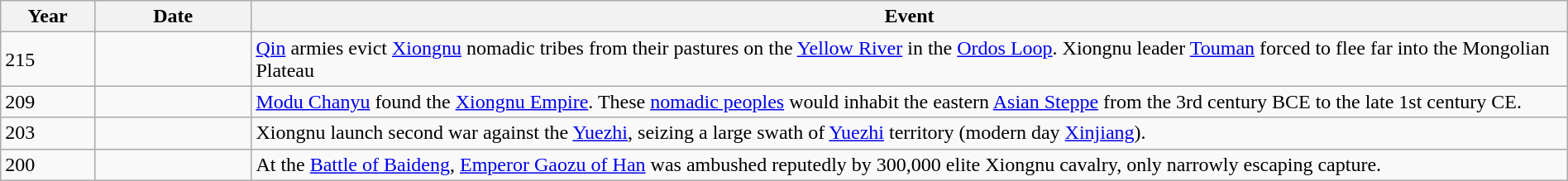<table class="wikitable" width="100%">
<tr>
<th style="width:6%">Year</th>
<th style="width:10%">Date</th>
<th>Event</th>
</tr>
<tr>
<td>215</td>
<td></td>
<td><a href='#'>Qin</a> armies evict <a href='#'>Xiongnu</a> nomadic tribes from their pastures on the <a href='#'>Yellow River</a> in the <a href='#'>Ordos Loop</a>. Xiongnu leader <a href='#'>Touman</a> forced to flee far into the Mongolian Plateau</td>
</tr>
<tr>
<td>209</td>
<td></td>
<td><a href='#'>Modu Chanyu</a> found the <a href='#'>Xiongnu Empire</a>. These <a href='#'>nomadic peoples</a> would inhabit the eastern <a href='#'>Asian Steppe</a> from the 3rd century BCE to the late 1st century CE.</td>
</tr>
<tr>
<td>203</td>
<td></td>
<td>Xiongnu launch second war against the <a href='#'>Yuezhi</a>, seizing a large swath of <a href='#'>Yuezhi</a> territory (modern day <a href='#'>Xinjiang</a>).</td>
</tr>
<tr>
<td>200</td>
<td></td>
<td>At the <a href='#'>Battle of Baideng</a>, <a href='#'>Emperor Gaozu of Han</a> was ambushed reputedly by 300,000 elite Xiongnu cavalry, only narrowly escaping capture.</td>
</tr>
</table>
